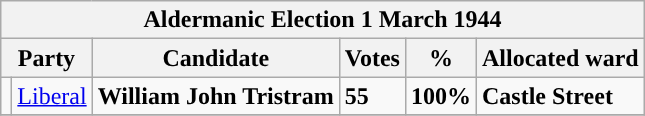<table class="wikitable">
<tr>
<th colspan="6"><strong>Aldermanic Election 1 March 1944</strong></th>
</tr>
<tr>
<th colspan="2">Party</th>
<th>Candidate</th>
<th>Votes</th>
<th>%</th>
<th>Allocated ward</th>
</tr>
<tr>
<td style="background-color:"></td>
<td><a href='#'>Liberal</a></td>
<td><strong>William John Tristram</strong></td>
<td><strong>55</strong></td>
<td><strong>100%</strong></td>
<td><strong>Castle Street</strong></td>
</tr>
<tr>
</tr>
</table>
